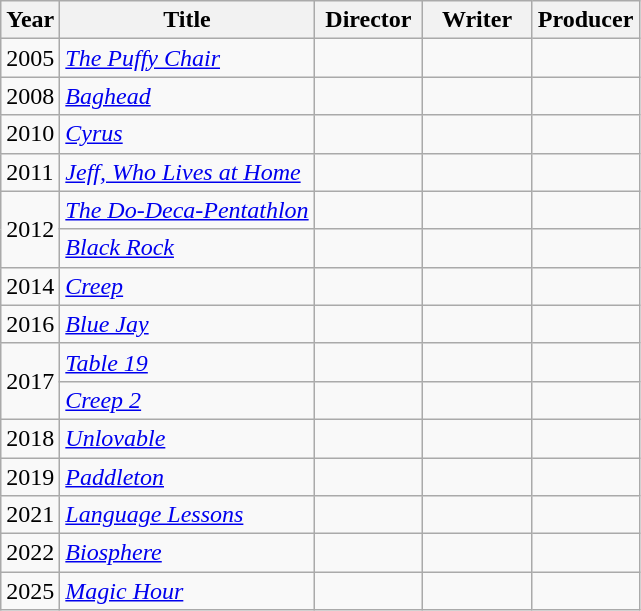<table class="wikitable">
<tr>
<th>Year</th>
<th>Title</th>
<th width=65>Director</th>
<th width=65>Writer</th>
<th width=65>Producer</th>
</tr>
<tr>
<td>2005</td>
<td><em><a href='#'>The Puffy Chair</a></em></td>
<td></td>
<td></td>
<td></td>
</tr>
<tr>
<td>2008</td>
<td><em><a href='#'>Baghead</a></em></td>
<td></td>
<td></td>
<td></td>
</tr>
<tr>
<td>2010</td>
<td><em><a href='#'>Cyrus</a></em></td>
<td></td>
<td></td>
<td></td>
</tr>
<tr>
<td>2011</td>
<td><em><a href='#'>Jeff, Who Lives at Home</a></em></td>
<td></td>
<td></td>
<td></td>
</tr>
<tr>
<td rowspan=2>2012</td>
<td><em><a href='#'>The Do-Deca-Pentathlon</a></em></td>
<td></td>
<td></td>
<td></td>
</tr>
<tr>
<td><em><a href='#'>Black Rock</a></em></td>
<td></td>
<td></td>
<td></td>
</tr>
<tr>
<td>2014</td>
<td><em><a href='#'>Creep</a></em></td>
<td></td>
<td></td>
<td></td>
</tr>
<tr>
<td>2016</td>
<td><em><a href='#'>Blue Jay</a></em></td>
<td></td>
<td></td>
<td></td>
</tr>
<tr>
<td rowspan=2>2017</td>
<td><em><a href='#'>Table 19</a></em></td>
<td></td>
<td></td>
<td></td>
</tr>
<tr>
<td><em><a href='#'>Creep 2</a></em></td>
<td></td>
<td></td>
<td></td>
</tr>
<tr>
<td>2018</td>
<td><em><a href='#'>Unlovable</a></em></td>
<td></td>
<td></td>
<td></td>
</tr>
<tr>
<td>2019</td>
<td><em><a href='#'>Paddleton</a></em></td>
<td></td>
<td></td>
<td></td>
</tr>
<tr>
<td>2021</td>
<td><em><a href='#'>Language Lessons</a></em></td>
<td></td>
<td></td>
<td></td>
</tr>
<tr>
<td>2022</td>
<td><em><a href='#'>Biosphere</a></em></td>
<td></td>
<td></td>
<td></td>
</tr>
<tr>
<td>2025</td>
<td><em><a href='#'>Magic Hour</a></em></td>
<td></td>
<td></td>
<td></td>
</tr>
</table>
